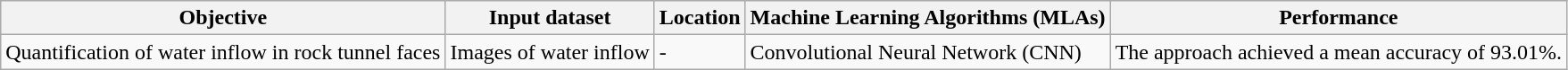<table class="wikitable">
<tr>
<th>Objective</th>
<th>Input dataset</th>
<th>Location</th>
<th>Machine Learning Algorithms (MLAs)</th>
<th>Performance</th>
</tr>
<tr>
<td>Quantification of water inflow in rock tunnel faces</td>
<td>Images of water inflow</td>
<td>-</td>
<td>Convolutional Neural Network (CNN)</td>
<td>The approach achieved a mean accuracy of 93.01%.</td>
</tr>
</table>
